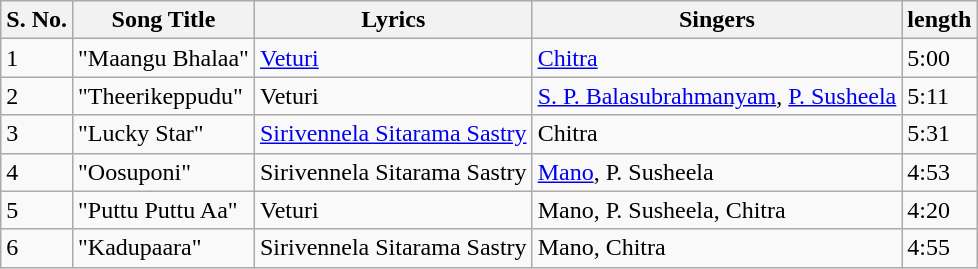<table class="wikitable">
<tr>
<th>S. No.</th>
<th>Song Title</th>
<th>Lyrics</th>
<th>Singers</th>
<th>length</th>
</tr>
<tr>
<td>1</td>
<td>"Maangu Bhalaa"</td>
<td><a href='#'>Veturi</a></td>
<td><a href='#'>Chitra</a></td>
<td>5:00</td>
</tr>
<tr>
<td>2</td>
<td>"Theerikeppudu"</td>
<td>Veturi</td>
<td><a href='#'>S. P. Balasubrahmanyam</a>, <a href='#'>P. Susheela</a></td>
<td>5:11</td>
</tr>
<tr>
<td>3</td>
<td>"Lucky Star"</td>
<td><a href='#'>Sirivennela Sitarama Sastry</a></td>
<td>Chitra</td>
<td>5:31</td>
</tr>
<tr>
<td>4</td>
<td>"Oosuponi"</td>
<td>Sirivennela Sitarama Sastry</td>
<td><a href='#'>Mano</a>, P. Susheela</td>
<td>4:53</td>
</tr>
<tr>
<td>5</td>
<td>"Puttu Puttu Aa"</td>
<td>Veturi</td>
<td>Mano, P. Susheela, Chitra</td>
<td>4:20</td>
</tr>
<tr>
<td>6</td>
<td>"Kadupaara"</td>
<td>Sirivennela Sitarama Sastry</td>
<td>Mano, Chitra</td>
<td>4:55</td>
</tr>
</table>
